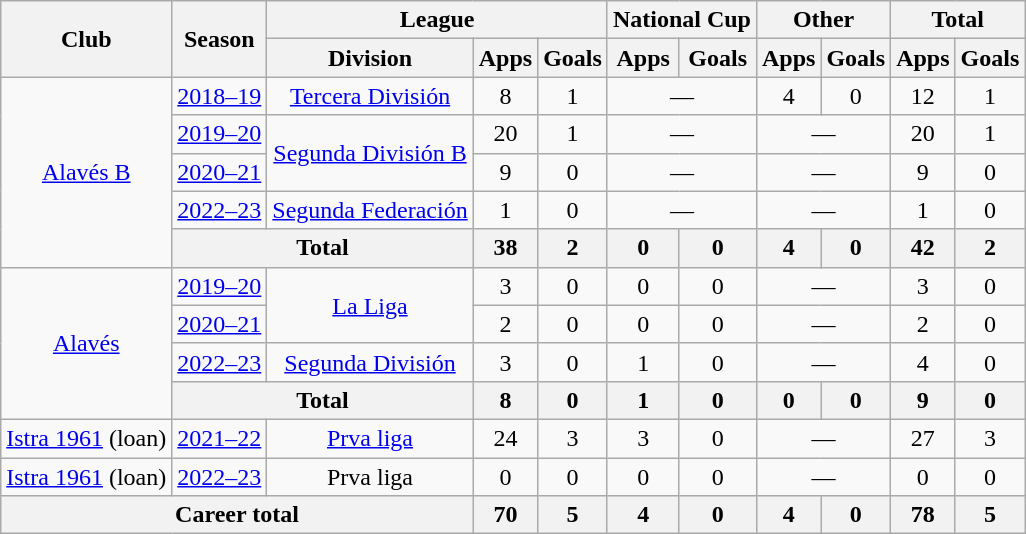<table class="wikitable" style="text-align:center">
<tr>
<th rowspan="2">Club</th>
<th rowspan="2">Season</th>
<th colspan="3">League</th>
<th colspan="2">National Cup</th>
<th colspan="2">Other</th>
<th colspan="2">Total</th>
</tr>
<tr>
<th>Division</th>
<th>Apps</th>
<th>Goals</th>
<th>Apps</th>
<th>Goals</th>
<th>Apps</th>
<th>Goals</th>
<th>Apps</th>
<th>Goals</th>
</tr>
<tr>
<td rowspan="5"><a href='#'>Alavés B</a></td>
<td><a href='#'>2018–19</a></td>
<td><a href='#'>Tercera División</a></td>
<td>8</td>
<td>1</td>
<td colspan="2">—</td>
<td>4</td>
<td>0</td>
<td>12</td>
<td>1</td>
</tr>
<tr>
<td><a href='#'>2019–20</a></td>
<td rowspan="2"><a href='#'>Segunda División B</a></td>
<td>20</td>
<td>1</td>
<td colspan="2">—</td>
<td colspan="2">—</td>
<td>20</td>
<td>1</td>
</tr>
<tr>
<td><a href='#'>2020–21</a></td>
<td>9</td>
<td>0</td>
<td colspan="2">—</td>
<td colspan="2">—</td>
<td>9</td>
<td>0</td>
</tr>
<tr>
<td><a href='#'>2022–23</a></td>
<td><a href='#'>Segunda Federación</a></td>
<td>1</td>
<td>0</td>
<td colspan="2">—</td>
<td colspan="2">—</td>
<td>1</td>
<td>0</td>
</tr>
<tr>
<th colspan="2">Total</th>
<th>38</th>
<th>2</th>
<th>0</th>
<th>0</th>
<th>4</th>
<th>0</th>
<th>42</th>
<th>2</th>
</tr>
<tr>
<td rowspan="4"><a href='#'>Alavés</a></td>
<td><a href='#'>2019–20</a></td>
<td rowspan="2"><a href='#'>La Liga</a></td>
<td>3</td>
<td>0</td>
<td>0</td>
<td>0</td>
<td colspan="2">—</td>
<td>3</td>
<td>0</td>
</tr>
<tr>
<td><a href='#'>2020–21</a></td>
<td>2</td>
<td>0</td>
<td>0</td>
<td>0</td>
<td colspan="2">—</td>
<td>2</td>
<td>0</td>
</tr>
<tr>
<td><a href='#'>2022–23</a></td>
<td><a href='#'>Segunda División</a></td>
<td>3</td>
<td>0</td>
<td>1</td>
<td>0</td>
<td colspan="2">—</td>
<td>4</td>
<td>0</td>
</tr>
<tr>
<th colspan="2">Total</th>
<th>8</th>
<th>0</th>
<th>1</th>
<th>0</th>
<th>0</th>
<th>0</th>
<th>9</th>
<th>0</th>
</tr>
<tr>
<td><a href='#'>Istra 1961</a> (loan)</td>
<td><a href='#'>2021–22</a></td>
<td><a href='#'>Prva liga</a></td>
<td>24</td>
<td>3</td>
<td>3</td>
<td>0</td>
<td colspan="2">—</td>
<td>27</td>
<td>3</td>
</tr>
<tr>
<td><a href='#'>Istra 1961</a> (loan)</td>
<td><a href='#'>2022–23</a></td>
<td>Prva liga</td>
<td>0</td>
<td>0</td>
<td>0</td>
<td>0</td>
<td colspan="2">—</td>
<td>0</td>
<td>0</td>
</tr>
<tr>
<th colspan="3">Career total</th>
<th>70</th>
<th>5</th>
<th>4</th>
<th>0</th>
<th>4</th>
<th>0</th>
<th>78</th>
<th>5</th>
</tr>
</table>
